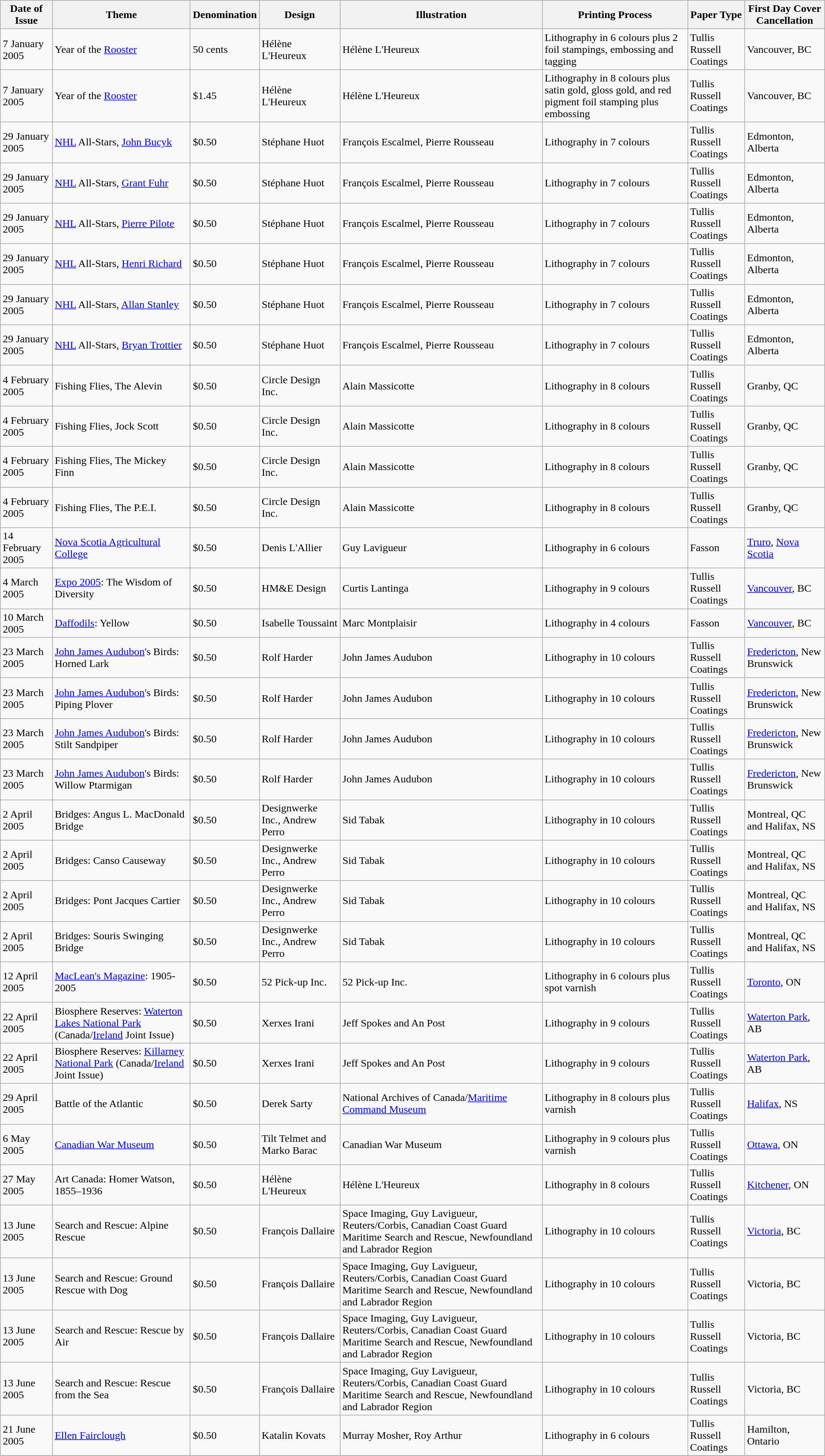<table class="wikitable sortable">
<tr>
<th>Date of Issue</th>
<th>Theme</th>
<th>Denomination</th>
<th>Design</th>
<th>Illustration</th>
<th>Printing Process</th>
<th>Paper Type</th>
<th>First Day Cover Cancellation</th>
</tr>
<tr>
<td>7 January 2005 </td>
<td>Year of the <a href='#'>Rooster</a></td>
<td>50 cents</td>
<td>Hélène L'Heureux</td>
<td>Hélène L'Heureux</td>
<td>Lithography in 6 colours plus 2 foil stampings, embossing and tagging</td>
<td>Tullis Russell Coatings</td>
<td>Vancouver, BC</td>
</tr>
<tr>
<td>7 January 2005</td>
<td>Year of the <a href='#'>Rooster</a></td>
<td>$1.45</td>
<td>Hélène L'Heureux</td>
<td>Hélène L'Heureux</td>
<td>Lithography in 8 colours plus satin gold, gloss gold, and red pigment foil stamping plus embossing</td>
<td>Tullis Russell Coatings</td>
<td>Vancouver, BC</td>
</tr>
<tr>
<td>29 January 2005</td>
<td><a href='#'>NHL</a> All-Stars, <a href='#'>John Bucyk</a></td>
<td>$0.50</td>
<td>Stéphane Huot</td>
<td>François Escalmel, Pierre Rousseau</td>
<td>Lithography in 7 colours</td>
<td>Tullis Russell Coatings</td>
<td>Edmonton, Alberta</td>
</tr>
<tr>
<td>29 January 2005</td>
<td><a href='#'>NHL</a> All-Stars, <a href='#'>Grant Fuhr</a></td>
<td>$0.50</td>
<td>Stéphane Huot</td>
<td>François Escalmel, Pierre Rousseau</td>
<td>Lithography in 7 colours</td>
<td>Tullis Russell Coatings</td>
<td>Edmonton, Alberta</td>
</tr>
<tr>
<td>29 January 2005</td>
<td><a href='#'>NHL</a> All-Stars, <a href='#'>Pierre Pilote</a></td>
<td>$0.50</td>
<td>Stéphane Huot</td>
<td>François Escalmel, Pierre Rousseau</td>
<td>Lithography in 7 colours</td>
<td>Tullis Russell Coatings</td>
<td>Edmonton, Alberta</td>
</tr>
<tr>
<td>29 January 2005</td>
<td><a href='#'>NHL</a> All-Stars, <a href='#'>Henri Richard</a></td>
<td>$0.50</td>
<td>Stéphane Huot</td>
<td>François Escalmel, Pierre Rousseau</td>
<td>Lithography in 7 colours</td>
<td>Tullis Russell Coatings</td>
<td>Edmonton, Alberta</td>
</tr>
<tr>
<td>29 January 2005</td>
<td><a href='#'>NHL</a> All-Stars, <a href='#'>Allan Stanley</a></td>
<td>$0.50</td>
<td>Stéphane Huot</td>
<td>François Escalmel, Pierre Rousseau</td>
<td>Lithography in 7 colours</td>
<td>Tullis Russell Coatings</td>
<td>Edmonton, Alberta</td>
</tr>
<tr>
<td>29 January 2005</td>
<td><a href='#'>NHL</a> All-Stars, <a href='#'>Bryan Trottier</a></td>
<td>$0.50</td>
<td>Stéphane Huot</td>
<td>François Escalmel, Pierre Rousseau</td>
<td>Lithography in 7 colours</td>
<td>Tullis Russell Coatings</td>
<td>Edmonton, Alberta</td>
</tr>
<tr>
<td>4 February 2005</td>
<td>Fishing Flies, The Alevin</td>
<td>$0.50</td>
<td>Circle Design Inc.</td>
<td>Alain Massicotte</td>
<td>Lithography in 8 colours</td>
<td>Tullis Russell Coatings</td>
<td>Granby, QC</td>
</tr>
<tr>
<td>4 February 2005</td>
<td>Fishing Flies, Jock Scott</td>
<td>$0.50</td>
<td>Circle Design Inc.</td>
<td>Alain Massicotte</td>
<td>Lithography in 8 colours</td>
<td>Tullis Russell Coatings</td>
<td>Granby, QC</td>
</tr>
<tr>
<td>4 February 2005</td>
<td>Fishing Flies, The Mickey Finn</td>
<td>$0.50</td>
<td>Circle Design Inc.</td>
<td>Alain Massicotte</td>
<td>Lithography in 8 colours</td>
<td>Tullis Russell Coatings</td>
<td>Granby, QC</td>
</tr>
<tr>
<td>4 February 2005</td>
<td>Fishing Flies, The P.E.I.</td>
<td>$0.50</td>
<td>Circle Design Inc.</td>
<td>Alain Massicotte</td>
<td>Lithography in 8 colours</td>
<td>Tullis Russell Coatings</td>
<td>Granby, QC</td>
</tr>
<tr>
<td>14 February 2005</td>
<td><a href='#'>Nova Scotia Agricultural College</a></td>
<td>$0.50</td>
<td>Denis L'Allier</td>
<td>Guy Lavigueur</td>
<td>Lithography in 6 colours</td>
<td>Fasson</td>
<td><a href='#'>Truro</a>, <a href='#'>Nova Scotia</a></td>
</tr>
<tr>
<td>4 March 2005</td>
<td><a href='#'>Expo 2005</a>: The Wisdom of Diversity</td>
<td>$0.50</td>
<td>HM&E Design</td>
<td>Curtis Lantinga</td>
<td>Lithography in 9 colours</td>
<td>Tullis Russell Coatings</td>
<td><a href='#'>Vancouver</a>, BC</td>
</tr>
<tr>
<td>10 March 2005</td>
<td><a href='#'>Daffodils</a>: Yellow</td>
<td>$0.50</td>
<td>Isabelle Toussaint</td>
<td>Marc Montplaisir</td>
<td>Lithography in 4 colours</td>
<td>Fasson</td>
<td><a href='#'>Vancouver</a>, BC</td>
</tr>
<tr>
<td>23 March 2005</td>
<td><a href='#'>John James Audubon</a>'s Birds: Horned Lark</td>
<td>$0.50</td>
<td>Rolf Harder</td>
<td>John James Audubon</td>
<td>Lithography in 10 colours</td>
<td>Tullis Russell Coatings</td>
<td><a href='#'>Fredericton</a>, New Brunswick</td>
</tr>
<tr>
<td>23 March 2005</td>
<td><a href='#'>John James Audubon</a>'s Birds: Piping Plover</td>
<td>$0.50</td>
<td>Rolf Harder</td>
<td>John James Audubon</td>
<td>Lithography in 10 colours</td>
<td>Tullis Russell Coatings</td>
<td><a href='#'>Fredericton</a>, New Brunswick</td>
</tr>
<tr>
<td>23 March 2005</td>
<td><a href='#'>John James Audubon</a>'s Birds: Stilt Sandpiper</td>
<td>$0.50</td>
<td>Rolf Harder</td>
<td>John James Audubon</td>
<td>Lithography in 10 colours</td>
<td>Tullis Russell Coatings</td>
<td><a href='#'>Fredericton</a>, New Brunswick</td>
</tr>
<tr>
<td>23 March 2005</td>
<td><a href='#'>John James Audubon</a>'s Birds: Willow Ptarmigan</td>
<td>$0.50</td>
<td>Rolf Harder</td>
<td>John James Audubon</td>
<td>Lithography in 10 colours</td>
<td>Tullis Russell Coatings</td>
<td><a href='#'>Fredericton</a>, New Brunswick</td>
</tr>
<tr>
<td>2 April 2005</td>
<td>Bridges: Angus L. MacDonald Bridge </td>
<td>$0.50</td>
<td>Designwerke Inc., Andrew Perro</td>
<td>Sid Tabak</td>
<td>Lithography in 10 colours</td>
<td>Tullis Russell Coatings</td>
<td>Montreal, QC and Halifax, NS</td>
</tr>
<tr>
<td>2 April 2005</td>
<td>Bridges: Canso Causeway</td>
<td>$0.50</td>
<td>Designwerke Inc., Andrew Perro</td>
<td>Sid Tabak</td>
<td>Lithography in 10 colours</td>
<td>Tullis Russell Coatings</td>
<td>Montreal, QC and Halifax, NS</td>
</tr>
<tr>
<td>2 April 2005</td>
<td>Bridges: Pont Jacques Cartier</td>
<td>$0.50</td>
<td>Designwerke Inc., Andrew Perro</td>
<td>Sid Tabak</td>
<td>Lithography in 10 colours</td>
<td>Tullis Russell Coatings</td>
<td>Montreal, QC and Halifax, NS</td>
</tr>
<tr>
<td>2 April 2005</td>
<td>Bridges: Souris Swinging Bridge</td>
<td>$0.50</td>
<td>Designwerke Inc., Andrew Perro</td>
<td>Sid Tabak</td>
<td>Lithography in 10 colours</td>
<td>Tullis Russell Coatings</td>
<td>Montreal, QC and Halifax, NS</td>
</tr>
<tr>
<td>12 April 2005</td>
<td><a href='#'>MacLean's Magazine</a>: 1905-2005</td>
<td>$0.50</td>
<td>52 Pick-up Inc.</td>
<td>52 Pick-up Inc.</td>
<td>Lithography in 6 colours plus spot varnish</td>
<td>Tullis Russell Coatings</td>
<td><a href='#'>Toronto</a>, ON</td>
</tr>
<tr>
<td>22 April 2005</td>
<td>Biosphere Reserves: <a href='#'>Waterton Lakes National Park</a> (Canada/<a href='#'>Ireland</a> Joint Issue)</td>
<td>$0.50</td>
<td>Xerxes Irani</td>
<td>Jeff Spokes and An Post</td>
<td>Lithography in 9 colours</td>
<td>Tullis Russell Coatings</td>
<td><a href='#'>Waterton Park</a>, AB</td>
</tr>
<tr>
<td>22 April 2005</td>
<td>Biosphere Reserves: <a href='#'>Killarney National Park</a> (Canada/<a href='#'>Ireland</a> Joint Issue)</td>
<td>$0.50</td>
<td>Xerxes Irani</td>
<td>Jeff Spokes and An Post</td>
<td>Lithography in 9 colours</td>
<td>Tullis Russell Coatings</td>
<td><a href='#'>Waterton Park</a>, AB</td>
</tr>
<tr>
<td>29 April 2005</td>
<td>Battle of the Atlantic</td>
<td>$0.50</td>
<td>Derek Sarty</td>
<td>National Archives of Canada/<a href='#'>Maritime Command Museum</a></td>
<td>Lithography in 8 colours plus varnish</td>
<td>Tullis Russell Coatings</td>
<td><a href='#'>Halifax</a>, NS</td>
</tr>
<tr>
<td>6 May 2005</td>
<td><a href='#'>Canadian War Museum</a></td>
<td>$0.50</td>
<td>Tilt Telmet and Marko Barac</td>
<td>Canadian War Museum</td>
<td>Lithography in 9 colours plus varnish</td>
<td>Tullis Russell Coatings</td>
<td><a href='#'>Ottawa</a>, ON</td>
</tr>
<tr>
<td>27 May 2005</td>
<td>Art Canada: Homer Watson, 1855–1936</td>
<td>$0.50</td>
<td>Hélène L'Heureux</td>
<td>Hélène L'Heureux</td>
<td>Lithography in 8 colours</td>
<td>Tullis Russell Coatings</td>
<td><a href='#'>Kitchener</a>, ON</td>
</tr>
<tr>
<td>13 June 2005</td>
<td>Search and Rescue: Alpine Rescue</td>
<td>$0.50</td>
<td>François Dallaire</td>
<td>Space Imaging, Guy Lavigueur, Reuters/Corbis, Canadian Coast Guard Maritime Search and Rescue, Newfoundland and Labrador Region</td>
<td>Lithography in 10 colours</td>
<td>Tullis Russell Coatings</td>
<td><a href='#'>Victoria</a>, BC</td>
</tr>
<tr>
<td>13 June 2005</td>
<td>Search and Rescue: Ground Rescue with Dog</td>
<td>$0.50</td>
<td>François Dallaire</td>
<td>Space Imaging, Guy Lavigueur, Reuters/Corbis, Canadian Coast Guard Maritime Search and Rescue, Newfoundland and Labrador Region</td>
<td>Lithography in 10 colours</td>
<td>Tullis Russell Coatings</td>
<td>Victoria, BC</td>
</tr>
<tr>
<td>13 June 2005</td>
<td>Search and Rescue: Rescue by Air</td>
<td>$0.50</td>
<td>François Dallaire</td>
<td>Space Imaging, Guy Lavigueur, Reuters/Corbis, Canadian Coast Guard Maritime Search and Rescue, Newfoundland and Labrador Region</td>
<td>Lithography in 10 colours</td>
<td>Tullis Russell Coatings</td>
<td>Victoria, BC</td>
</tr>
<tr>
<td>13 June 2005</td>
<td>Search and Rescue: Rescue from the Sea</td>
<td>$0.50</td>
<td>François Dallaire</td>
<td>Space Imaging, Guy Lavigueur, Reuters/Corbis, Canadian Coast Guard Maritime Search and Rescue, Newfoundland and Labrador Region</td>
<td>Lithography in 10 colours</td>
<td>Tullis Russell Coatings</td>
<td>Victoria, BC</td>
</tr>
<tr>
<td>21 June 2005</td>
<td><a href='#'>Ellen Fairclough</a></td>
<td>$0.50</td>
<td>Katalin Kovats</td>
<td>Murray Mosher, Roy Arthur</td>
<td>Lithography in 6 colours</td>
<td>Tullis Russell Coatings</td>
<td>Hamilton, Ontario</td>
</tr>
<tr>
</tr>
</table>
